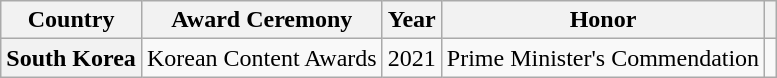<table class="wikitable plainrowheaders sortable" Style="margin-right: 0;">
<tr>
<th scope="col">Country</th>
<th>Award Ceremony</th>
<th scope="col">Year</th>
<th scope="col">Honor</th>
<th scope="col" class="unsortable"></th>
</tr>
<tr>
<th scope="row">South Korea</th>
<td>Korean Content Awards</td>
<td style="text-align:center">2021</td>
<td>Prime Minister's Commendation<br></td>
<td></td>
</tr>
</table>
